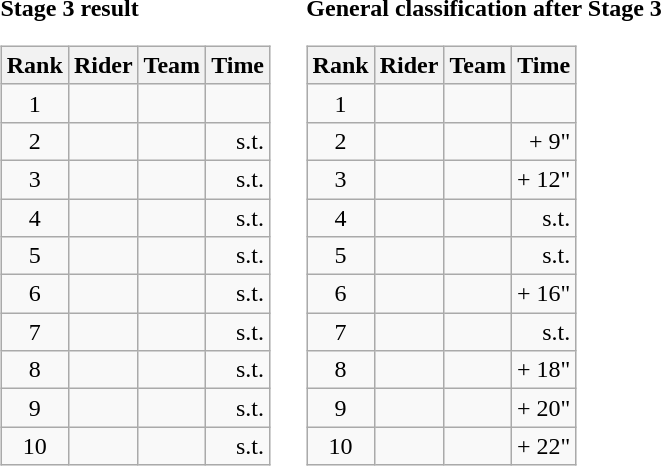<table>
<tr>
<td><strong>Stage 3 result</strong><br><table class="wikitable">
<tr>
<th scope="col">Rank</th>
<th scope="col">Rider</th>
<th scope="col">Team</th>
<th scope="col">Time</th>
</tr>
<tr>
<td style="text-align:center;">1</td>
<td></td>
<td></td>
<td style="text-align:right;"></td>
</tr>
<tr>
<td style="text-align:center;">2</td>
<td></td>
<td></td>
<td style="text-align:right;">s.t.</td>
</tr>
<tr>
<td style="text-align:center;">3</td>
<td></td>
<td></td>
<td style="text-align:right;">s.t.</td>
</tr>
<tr>
<td style="text-align:center;">4</td>
<td></td>
<td></td>
<td style="text-align:right;">s.t.</td>
</tr>
<tr>
<td style="text-align:center;">5</td>
<td></td>
<td></td>
<td style="text-align:right;">s.t.</td>
</tr>
<tr>
<td style="text-align:center;">6</td>
<td></td>
<td></td>
<td style="text-align:right;">s.t.</td>
</tr>
<tr>
<td style="text-align:center;">7</td>
<td></td>
<td></td>
<td style="text-align:right;">s.t.</td>
</tr>
<tr>
<td style="text-align:center;">8</td>
<td></td>
<td></td>
<td style="text-align:right;">s.t.</td>
</tr>
<tr>
<td style="text-align:center;">9</td>
<td></td>
<td></td>
<td style="text-align:right;">s.t.</td>
</tr>
<tr>
<td style="text-align:center;">10</td>
<td></td>
<td></td>
<td style="text-align:right;">s.t.</td>
</tr>
</table>
</td>
<td></td>
<td><strong>General classification after Stage 3</strong><br><table class="wikitable">
<tr>
<th scope="col">Rank</th>
<th scope="col">Rider</th>
<th scope="col">Team</th>
<th scope="col">Time</th>
</tr>
<tr>
<td style="text-align:center;">1</td>
<td></td>
<td></td>
<td style="text-align:right;"></td>
</tr>
<tr>
<td style="text-align:center;">2</td>
<td></td>
<td></td>
<td style="text-align:right;">+ 9"</td>
</tr>
<tr>
<td style="text-align:center;">3</td>
<td></td>
<td></td>
<td style="text-align:right;">+ 12"</td>
</tr>
<tr>
<td style="text-align:center;">4</td>
<td></td>
<td></td>
<td style="text-align:right;">s.t.</td>
</tr>
<tr>
<td style="text-align:center;">5</td>
<td></td>
<td></td>
<td style="text-align:right;">s.t.</td>
</tr>
<tr>
<td style="text-align:center;">6</td>
<td></td>
<td></td>
<td style="text-align:right;">+ 16"</td>
</tr>
<tr>
<td style="text-align:center;">7</td>
<td></td>
<td></td>
<td style="text-align:right;">s.t.</td>
</tr>
<tr>
<td style="text-align:center;">8</td>
<td></td>
<td></td>
<td style="text-align:right;">+ 18"</td>
</tr>
<tr>
<td style="text-align:center;">9</td>
<td></td>
<td></td>
<td style="text-align:right;">+ 20"</td>
</tr>
<tr>
<td style="text-align:center;">10</td>
<td></td>
<td></td>
<td style="text-align:right;">+ 22"</td>
</tr>
</table>
</td>
</tr>
</table>
